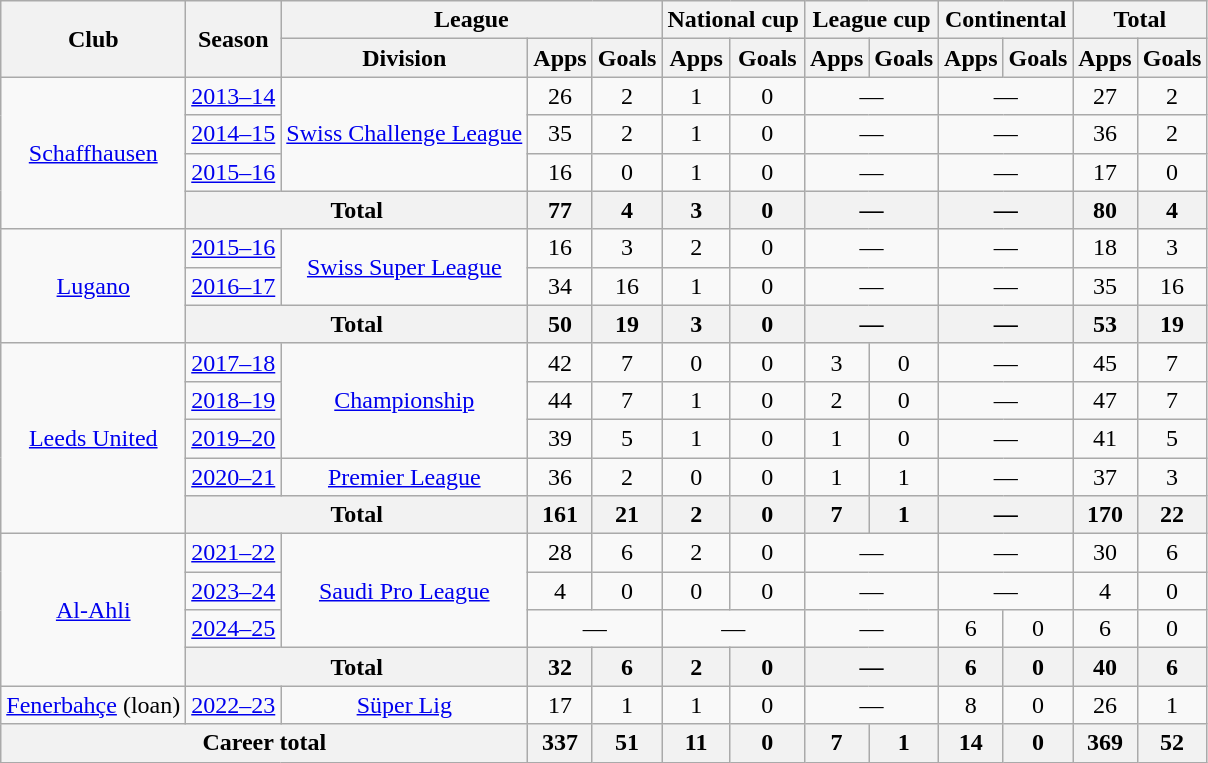<table class=wikitable style=text-align:center>
<tr>
<th rowspan=2>Club</th>
<th rowspan=2>Season</th>
<th colspan=3>League</th>
<th colspan=2>National cup</th>
<th colspan=2>League cup</th>
<th colspan=2>Continental</th>
<th colspan=2>Total</th>
</tr>
<tr>
<th>Division</th>
<th>Apps</th>
<th>Goals</th>
<th>Apps</th>
<th>Goals</th>
<th>Apps</th>
<th>Goals</th>
<th>Apps</th>
<th>Goals</th>
<th>Apps</th>
<th>Goals</th>
</tr>
<tr>
<td rowspan=4><a href='#'>Schaffhausen</a></td>
<td><a href='#'>2013–14</a></td>
<td rowspan="3"><a href='#'>Swiss Challenge League</a></td>
<td>26</td>
<td>2</td>
<td>1</td>
<td>0</td>
<td colspan=2>—</td>
<td colspan=2>—</td>
<td>27</td>
<td>2</td>
</tr>
<tr>
<td><a href='#'>2014–15</a></td>
<td>35</td>
<td>2</td>
<td>1</td>
<td>0</td>
<td colspan=2>—</td>
<td colspan=2>—</td>
<td>36</td>
<td>2</td>
</tr>
<tr>
<td><a href='#'>2015–16</a></td>
<td>16</td>
<td>0</td>
<td>1</td>
<td>0</td>
<td colspan=2>—</td>
<td colspan=2>—</td>
<td>17</td>
<td>0</td>
</tr>
<tr>
<th colspan=2>Total</th>
<th>77</th>
<th>4</th>
<th>3</th>
<th>0</th>
<th colspan=2>—</th>
<th colspan=2>—</th>
<th>80</th>
<th>4</th>
</tr>
<tr>
<td rowspan=3><a href='#'>Lugano</a></td>
<td><a href='#'>2015–16</a></td>
<td rowspan="2"><a href='#'>Swiss Super League</a></td>
<td>16</td>
<td>3</td>
<td>2</td>
<td>0</td>
<td colspan=2>—</td>
<td colspan=2>—</td>
<td>18</td>
<td>3</td>
</tr>
<tr>
<td><a href='#'>2016–17</a></td>
<td>34</td>
<td>16</td>
<td>1</td>
<td>0</td>
<td colspan=2>—</td>
<td colspan=2>—</td>
<td>35</td>
<td>16</td>
</tr>
<tr>
<th colspan=2>Total</th>
<th>50</th>
<th>19</th>
<th>3</th>
<th>0</th>
<th colspan=2>—</th>
<th colspan=2>—</th>
<th>53</th>
<th>19</th>
</tr>
<tr>
<td rowspan=5><a href='#'>Leeds United</a></td>
<td><a href='#'>2017–18</a></td>
<td rowspan="3"><a href='#'>Championship</a></td>
<td>42</td>
<td>7</td>
<td>0</td>
<td>0</td>
<td>3</td>
<td>0</td>
<td colspan=2>—</td>
<td>45</td>
<td>7</td>
</tr>
<tr>
<td><a href='#'>2018–19</a></td>
<td>44</td>
<td>7</td>
<td>1</td>
<td>0</td>
<td>2</td>
<td>0</td>
<td colspan=2>—</td>
<td>47</td>
<td>7</td>
</tr>
<tr>
<td><a href='#'>2019–20</a></td>
<td>39</td>
<td>5</td>
<td>1</td>
<td>0</td>
<td>1</td>
<td>0</td>
<td colspan=2>—</td>
<td>41</td>
<td>5</td>
</tr>
<tr>
<td><a href='#'>2020–21</a></td>
<td><a href='#'>Premier League</a></td>
<td>36</td>
<td>2</td>
<td>0</td>
<td>0</td>
<td>1</td>
<td>1</td>
<td colspan=2>—</td>
<td>37</td>
<td>3</td>
</tr>
<tr>
<th colspan=2>Total</th>
<th>161</th>
<th>21</th>
<th>2</th>
<th>0</th>
<th>7</th>
<th>1</th>
<th colspan=2>—</th>
<th>170</th>
<th>22</th>
</tr>
<tr>
<td rowspan=4><a href='#'>Al-Ahli</a></td>
<td><a href='#'>2021–22</a></td>
<td rowspan=3><a href='#'>Saudi Pro League</a></td>
<td>28</td>
<td>6</td>
<td>2</td>
<td>0</td>
<td colspan="2">—</td>
<td colspan="2">—</td>
<td>30</td>
<td>6</td>
</tr>
<tr>
<td><a href='#'>2023–24</a></td>
<td>4</td>
<td>0</td>
<td>0</td>
<td>0</td>
<td colspan="2">—</td>
<td colspan="2">—</td>
<td>4</td>
<td>0</td>
</tr>
<tr>
<td><a href='#'>2024–25</a></td>
<td colspan="2">—</td>
<td colspan="2">—</td>
<td colspan="2">—</td>
<td>6</td>
<td>0</td>
<td>6</td>
<td>0</td>
</tr>
<tr>
<th colspan=2>Total</th>
<th>32</th>
<th>6</th>
<th>2</th>
<th>0</th>
<th colspan=2>—</th>
<th>6</th>
<th>0</th>
<th>40</th>
<th>6</th>
</tr>
<tr>
<td><a href='#'>Fenerbahçe</a> (loan)</td>
<td><a href='#'>2022–23</a></td>
<td><a href='#'>Süper Lig</a></td>
<td>17</td>
<td>1</td>
<td>1</td>
<td>0</td>
<td colspan="2">—</td>
<td>8</td>
<td>0</td>
<td>26</td>
<td>1</td>
</tr>
<tr>
<th colspan=3>Career total</th>
<th>337</th>
<th>51</th>
<th>11</th>
<th>0</th>
<th>7</th>
<th>1</th>
<th>14</th>
<th>0</th>
<th>369</th>
<th>52</th>
</tr>
</table>
